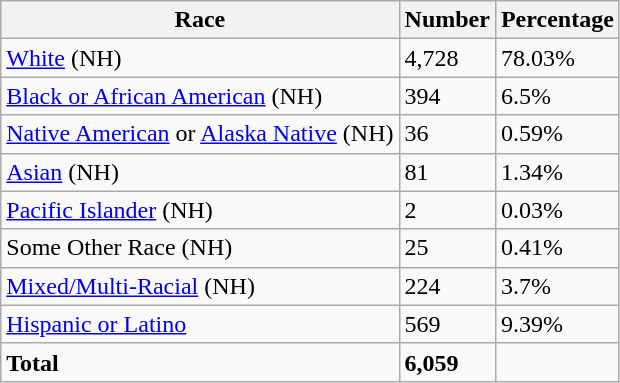<table class="wikitable">
<tr>
<th>Race</th>
<th>Number</th>
<th>Percentage</th>
</tr>
<tr>
<td><a href='#'>White</a> (NH)</td>
<td>4,728</td>
<td>78.03%</td>
</tr>
<tr>
<td><a href='#'>Black or African American</a> (NH)</td>
<td>394</td>
<td>6.5%</td>
</tr>
<tr>
<td><a href='#'>Native American</a> or <a href='#'>Alaska Native</a> (NH)</td>
<td>36</td>
<td>0.59%</td>
</tr>
<tr>
<td><a href='#'>Asian</a> (NH)</td>
<td>81</td>
<td>1.34%</td>
</tr>
<tr>
<td><a href='#'>Pacific Islander</a> (NH)</td>
<td>2</td>
<td>0.03%</td>
</tr>
<tr>
<td>Some Other Race (NH)</td>
<td>25</td>
<td>0.41%</td>
</tr>
<tr>
<td><a href='#'>Mixed/Multi-Racial</a> (NH)</td>
<td>224</td>
<td>3.7%</td>
</tr>
<tr>
<td><a href='#'>Hispanic or Latino</a></td>
<td>569</td>
<td>9.39%</td>
</tr>
<tr>
<td><strong>Total</strong></td>
<td><strong>6,059</strong></td>
<td></td>
</tr>
</table>
